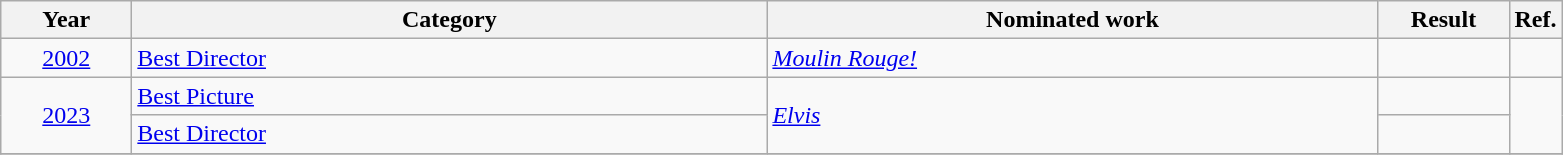<table class=wikitable>
<tr>
<th scope="col" style="width:5em;">Year</th>
<th scope="col" style="width:26em;">Category</th>
<th scope="col" style="width:25em;">Nominated work</th>
<th scope="col" style="width:5em;">Result</th>
<th>Ref.</th>
</tr>
<tr>
<td style="text-align:center;"><a href='#'>2002</a></td>
<td><a href='#'>Best Director</a></td>
<td><em><a href='#'>Moulin Rouge!</a></em></td>
<td></td>
<td></td>
</tr>
<tr>
<td style="text-align:center;" rowspan="2"><a href='#'>2023</a></td>
<td><a href='#'>Best Picture</a></td>
<td rowspan="2"><em><a href='#'>Elvis</a></em></td>
<td></td>
<td rowspan="2"></td>
</tr>
<tr>
<td><a href='#'>Best Director</a></td>
<td></td>
</tr>
<tr>
</tr>
</table>
